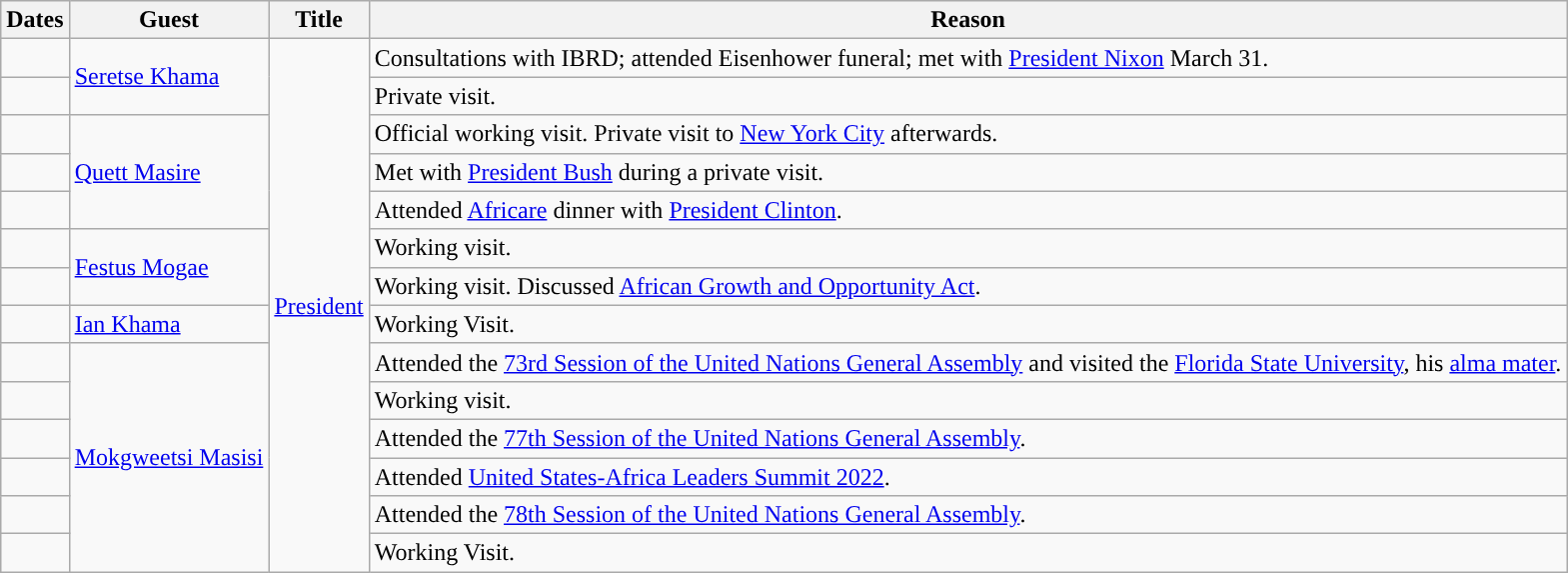<table class="wikitable sortable">
<tr>
<th>Dates</th>
<th>Guest</th>
<th>Title</th>
<th>Reason</th>
</tr>
<tr>
<td></td>
<td rowspan="2"><a href='#'>Seretse Khama</a></td>
<td rowspan="14"><a href='#'>President</a></td>
<td>Consultations with IBRD; attended Eisenhower funeral; met with <a href='#'>President Nixon</a> March 31.</td>
</tr>
<tr>
<td></td>
<td>Private visit.</td>
</tr>
<tr>
<td></td>
<td rowspan="3"><a href='#'>Quett Masire</a></td>
<td>Official working visit. Private visit to <a href='#'>New York City</a> afterwards.</td>
</tr>
<tr>
<td></td>
<td>Met with <a href='#'>President Bush</a> during a private visit.</td>
</tr>
<tr>
<td></td>
<td>Attended <a href='#'>Africare</a> dinner with <a href='#'>President Clinton</a>.</td>
</tr>
<tr>
<td></td>
<td rowspan="2"><a href='#'>Festus Mogae</a></td>
<td>Working visit.</td>
</tr>
<tr>
<td></td>
<td>Working visit. Discussed <a href='#'>African Growth and Opportunity Act</a>.</td>
</tr>
<tr>
<td></td>
<td><a href='#'>Ian Khama</a></td>
<td>Working Visit.</td>
</tr>
<tr>
<td></td>
<td rowspan="6"><a href='#'>Mokgweetsi Masisi</a></td>
<td>Attended the <a href='#'>73rd Session of the United Nations General Assembly</a> and visited the <a href='#'>Florida State University</a>, his <a href='#'>alma mater</a>.</td>
</tr>
<tr>
<td></td>
<td>Working visit.</td>
</tr>
<tr>
<td></td>
<td>Attended the <a href='#'>77th Session of the United Nations General Assembly</a>.</td>
</tr>
<tr>
<td></td>
<td>Attended <a href='#'>United States-Africa Leaders Summit 2022</a>.</td>
</tr>
<tr>
<td></td>
<td>Attended the <a href='#'>78th Session of the United Nations General Assembly</a>.</td>
</tr>
<tr>
<td></td>
<td>Working Visit.</td>
</tr>
</table>
